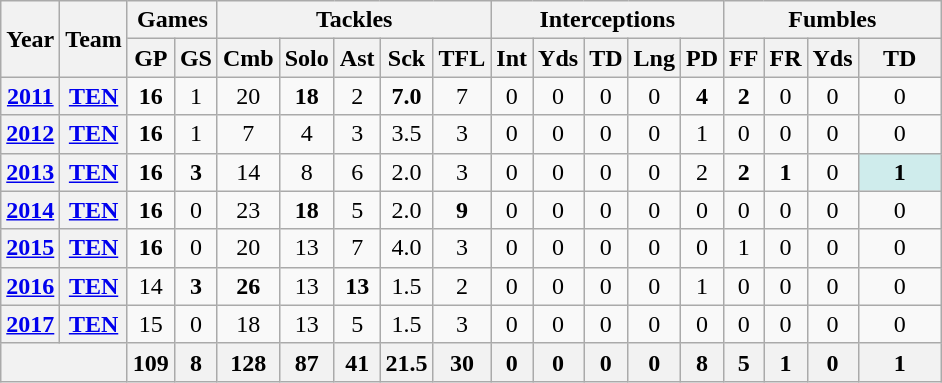<table class="wikitable" style="text-align:center">
<tr>
<th rowspan="2">Year</th>
<th rowspan="2">Team</th>
<th colspan="2">Games</th>
<th colspan="5">Tackles</th>
<th colspan="5">Interceptions</th>
<th colspan="4">Fumbles</th>
</tr>
<tr>
<th>GP</th>
<th>GS</th>
<th>Cmb</th>
<th>Solo</th>
<th>Ast</th>
<th>Sck</th>
<th>TFL</th>
<th>Int</th>
<th>Yds</th>
<th>TD</th>
<th>Lng</th>
<th>PD</th>
<th>FF</th>
<th>FR</th>
<th>Yds</th>
<th>TD</th>
</tr>
<tr>
<th><a href='#'>2011</a></th>
<th><a href='#'>TEN</a></th>
<td><strong>16</strong></td>
<td>1</td>
<td>20</td>
<td><strong>18</strong></td>
<td>2</td>
<td><strong>7.0</strong></td>
<td>7</td>
<td>0</td>
<td>0</td>
<td>0</td>
<td>0</td>
<td><strong>4</strong></td>
<td><strong>2</strong></td>
<td>0</td>
<td>0</td>
<td>0</td>
</tr>
<tr>
<th><a href='#'>2012</a></th>
<th><a href='#'>TEN</a></th>
<td><strong>16</strong></td>
<td>1</td>
<td>7</td>
<td>4</td>
<td>3</td>
<td>3.5</td>
<td>3</td>
<td>0</td>
<td>0</td>
<td>0</td>
<td>0</td>
<td>1</td>
<td>0</td>
<td>0</td>
<td>0</td>
<td>0</td>
</tr>
<tr>
<th><a href='#'>2013</a></th>
<th><a href='#'>TEN</a></th>
<td><strong>16</strong></td>
<td><strong>3</strong></td>
<td>14</td>
<td>8</td>
<td>6</td>
<td>2.0</td>
<td>3</td>
<td>0</td>
<td>0</td>
<td>0</td>
<td>0</td>
<td>2</td>
<td><strong>2</strong></td>
<td><strong>1</strong></td>
<td>0</td>
<td style="background:#cfecec; width:3em;"><strong>1</strong></td>
</tr>
<tr>
<th><a href='#'>2014</a></th>
<th><a href='#'>TEN</a></th>
<td><strong>16</strong></td>
<td>0</td>
<td>23</td>
<td><strong>18</strong></td>
<td>5</td>
<td>2.0</td>
<td><strong>9</strong></td>
<td>0</td>
<td>0</td>
<td>0</td>
<td>0</td>
<td>0</td>
<td>0</td>
<td>0</td>
<td>0</td>
<td>0</td>
</tr>
<tr>
<th><a href='#'>2015</a></th>
<th><a href='#'>TEN</a></th>
<td><strong>16</strong></td>
<td>0</td>
<td>20</td>
<td>13</td>
<td>7</td>
<td>4.0</td>
<td>3</td>
<td>0</td>
<td>0</td>
<td>0</td>
<td>0</td>
<td>0</td>
<td>1</td>
<td>0</td>
<td>0</td>
<td>0</td>
</tr>
<tr>
<th><a href='#'>2016</a></th>
<th><a href='#'>TEN</a></th>
<td>14</td>
<td><strong>3</strong></td>
<td><strong>26</strong></td>
<td>13</td>
<td><strong>13</strong></td>
<td>1.5</td>
<td>2</td>
<td>0</td>
<td>0</td>
<td>0</td>
<td>0</td>
<td>1</td>
<td>0</td>
<td>0</td>
<td>0</td>
<td>0</td>
</tr>
<tr>
<th><a href='#'>2017</a></th>
<th><a href='#'>TEN</a></th>
<td>15</td>
<td>0</td>
<td>18</td>
<td>13</td>
<td>5</td>
<td>1.5</td>
<td>3</td>
<td>0</td>
<td>0</td>
<td>0</td>
<td>0</td>
<td>0</td>
<td>0</td>
<td>0</td>
<td>0</td>
<td>0</td>
</tr>
<tr>
<th colspan="2"></th>
<th>109</th>
<th>8</th>
<th>128</th>
<th>87</th>
<th>41</th>
<th>21.5</th>
<th>30</th>
<th>0</th>
<th>0</th>
<th>0</th>
<th>0</th>
<th>8</th>
<th>5</th>
<th>1</th>
<th>0</th>
<th>1</th>
</tr>
</table>
